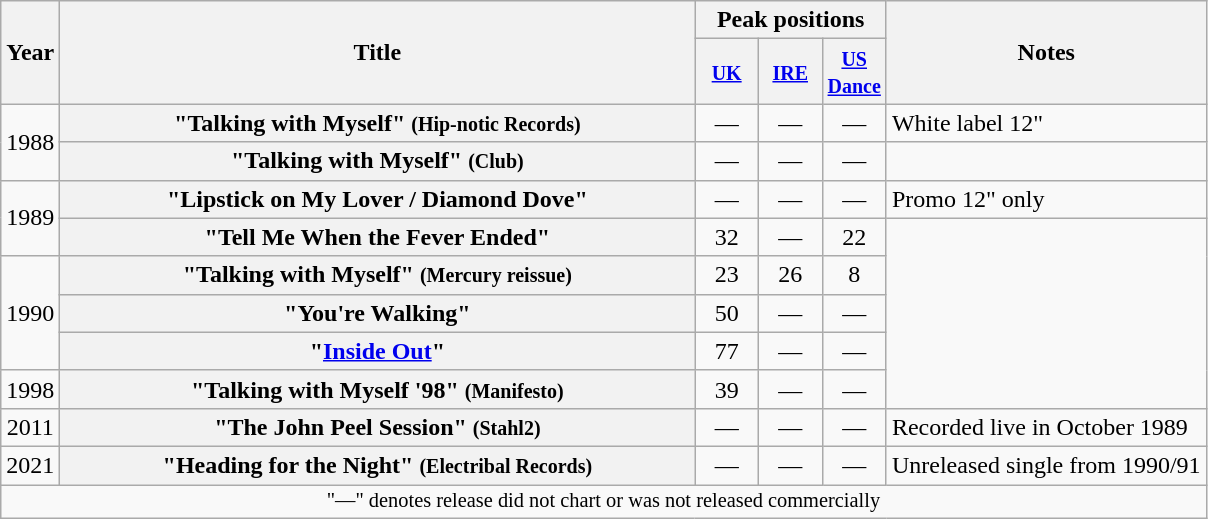<table class="wikitable plainrowheaders" style="text-align:center;">
<tr>
<th rowspan="2">Year</th>
<th rowspan="2" style="width:26em;">Title</th>
<th colspan="3">Peak positions</th>
<th rowspan="2">Notes</th>
</tr>
<tr>
<th width="35"><small><a href='#'>UK</a></small><br></th>
<th width="35"><small><a href='#'>IRE</a></small><br></th>
<th width="35"><small><a href='#'>US Dance</a></small><br></th>
</tr>
<tr>
<td rowspan="2">1988</td>
<th scope="row">"Talking with Myself" <small>(Hip-notic Records)</small></th>
<td>—</td>
<td>—</td>
<td>—</td>
<td align="left">White label 12"</td>
</tr>
<tr>
<th scope="row">"Talking with Myself" <small>(Club)</small></th>
<td>—</td>
<td>—</td>
<td>—</td>
</tr>
<tr>
<td rowspan="2">1989</td>
<th scope="row">"Lipstick on My Lover / Diamond Dove"</th>
<td>—</td>
<td>—</td>
<td>—</td>
<td align="left">Promo 12" only</td>
</tr>
<tr>
<th scope="row">"Tell Me When the Fever Ended"</th>
<td>32</td>
<td>—</td>
<td>22</td>
</tr>
<tr>
<td rowspan="3">1990</td>
<th scope="row">"Talking with Myself" <small>(Mercury reissue)</small></th>
<td>23</td>
<td>26</td>
<td>8</td>
</tr>
<tr>
<th scope="row">"You're Walking"</th>
<td>50</td>
<td>—</td>
<td>—</td>
</tr>
<tr>
<th scope="row">"<a href='#'>Inside Out</a>"</th>
<td>77</td>
<td>—</td>
<td>—</td>
</tr>
<tr>
<td>1998</td>
<th scope="row">"Talking with Myself '98" <small>(Manifesto)</small></th>
<td>39</td>
<td>—</td>
<td>—</td>
</tr>
<tr>
<td>2011</td>
<th scope="row">"The John Peel Session" <small>(Stahl2)</small></th>
<td>—</td>
<td>—</td>
<td>—</td>
<td align="left">Recorded live in October 1989</td>
</tr>
<tr>
<td>2021</td>
<th scope="row">"Heading for the Night" <small>(Electribal Records)</small></th>
<td>—</td>
<td>—</td>
<td>—</td>
<td align="left">Unreleased single from 1990/91<br></td>
</tr>
<tr>
<td align="center" colspan="15" style="font-size:85%">"—" denotes release did not chart or was not released commercially</td>
</tr>
</table>
